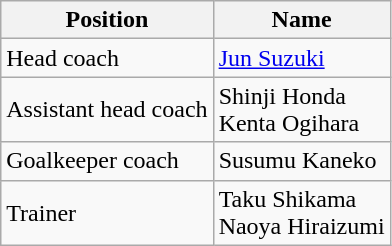<table class="wikitable">
<tr>
<th>Position</th>
<th>Name</th>
</tr>
<tr>
<td>Head coach</td>
<td> <a href='#'>Jun Suzuki</a></td>
</tr>
<tr>
<td>Assistant head coach</td>
<td> Shinji Honda <br>  Kenta Ogihara</td>
</tr>
<tr>
<td>Goalkeeper coach</td>
<td> Susumu Kaneko</td>
</tr>
<tr>
<td>Trainer</td>
<td> Taku Shikama <br>  Naoya Hiraizumi</td>
</tr>
</table>
